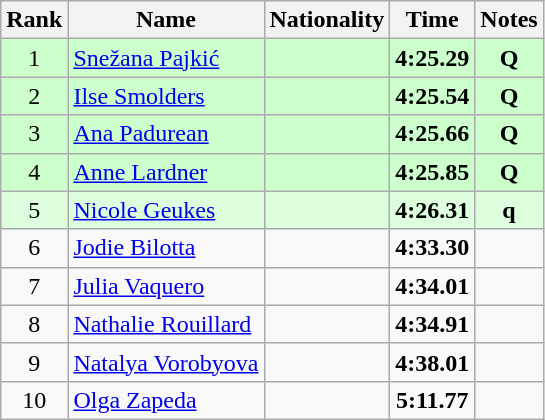<table class="wikitable sortable" style="text-align:center">
<tr>
<th>Rank</th>
<th>Name</th>
<th>Nationality</th>
<th>Time</th>
<th>Notes</th>
</tr>
<tr bgcolor=ccffcc>
<td>1</td>
<td align=left><a href='#'>Snežana Pajkić</a></td>
<td align=left></td>
<td><strong>4:25.29</strong></td>
<td><strong>Q</strong></td>
</tr>
<tr bgcolor=ccffcc>
<td>2</td>
<td align=left><a href='#'>Ilse Smolders</a></td>
<td align=left></td>
<td><strong>4:25.54</strong></td>
<td><strong>Q</strong></td>
</tr>
<tr bgcolor=ccffcc>
<td>3</td>
<td align=left><a href='#'>Ana Padurean</a></td>
<td align=left></td>
<td><strong>4:25.66</strong></td>
<td><strong>Q</strong></td>
</tr>
<tr bgcolor=ccffcc>
<td>4</td>
<td align=left><a href='#'>Anne Lardner</a></td>
<td align=left></td>
<td><strong>4:25.85</strong></td>
<td><strong>Q</strong></td>
</tr>
<tr bgcolor=ddffdd>
<td>5</td>
<td align=left><a href='#'>Nicole Geukes</a></td>
<td align=left></td>
<td><strong>4:26.31</strong></td>
<td><strong>q</strong></td>
</tr>
<tr>
<td>6</td>
<td align=left><a href='#'>Jodie Bilotta</a></td>
<td align=left></td>
<td><strong>4:33.30</strong></td>
<td></td>
</tr>
<tr>
<td>7</td>
<td align=left><a href='#'>Julia Vaquero</a></td>
<td align=left></td>
<td><strong>4:34.01</strong></td>
<td></td>
</tr>
<tr>
<td>8</td>
<td align=left><a href='#'>Nathalie Rouillard</a></td>
<td align=left></td>
<td><strong>4:34.91</strong></td>
<td></td>
</tr>
<tr>
<td>9</td>
<td align=left><a href='#'>Natalya Vorobyova</a></td>
<td align=left></td>
<td><strong>4:38.01</strong></td>
<td></td>
</tr>
<tr>
<td>10</td>
<td align=left><a href='#'>Olga Zapeda</a></td>
<td align=left></td>
<td><strong>5:11.77</strong></td>
<td></td>
</tr>
</table>
